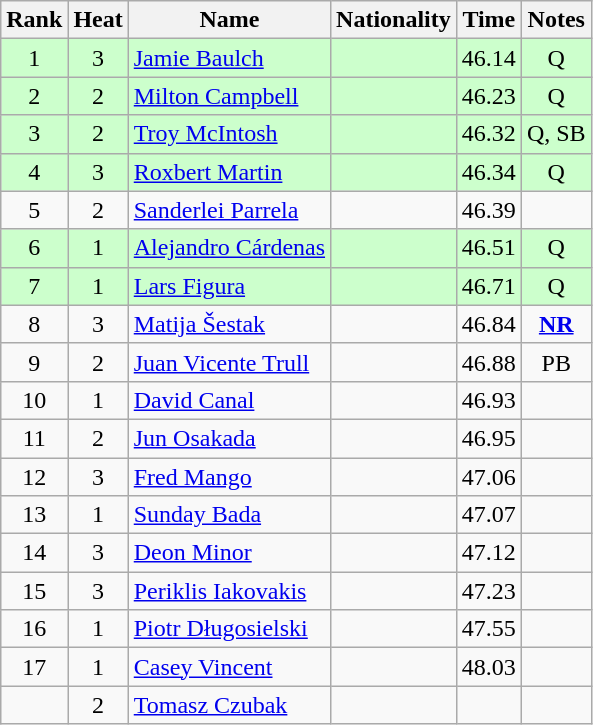<table class="wikitable sortable" style="text-align:center">
<tr>
<th>Rank</th>
<th>Heat</th>
<th>Name</th>
<th>Nationality</th>
<th>Time</th>
<th>Notes</th>
</tr>
<tr bgcolor=ccffcc>
<td>1</td>
<td>3</td>
<td align="left"><a href='#'>Jamie Baulch</a></td>
<td align=left></td>
<td>46.14</td>
<td>Q</td>
</tr>
<tr bgcolor=ccffcc>
<td>2</td>
<td>2</td>
<td align="left"><a href='#'>Milton Campbell</a></td>
<td align=left></td>
<td>46.23</td>
<td>Q</td>
</tr>
<tr bgcolor=ccffcc>
<td>3</td>
<td>2</td>
<td align="left"><a href='#'>Troy McIntosh</a></td>
<td align=left></td>
<td>46.32</td>
<td>Q, SB</td>
</tr>
<tr bgcolor=ccffcc>
<td>4</td>
<td>3</td>
<td align="left"><a href='#'>Roxbert Martin</a></td>
<td align=left></td>
<td>46.34</td>
<td>Q</td>
</tr>
<tr>
<td>5</td>
<td>2</td>
<td align="left"><a href='#'>Sanderlei Parrela</a></td>
<td align=left></td>
<td>46.39</td>
<td></td>
</tr>
<tr bgcolor=ccffcc>
<td>6</td>
<td>1</td>
<td align="left"><a href='#'>Alejandro Cárdenas</a></td>
<td align=left></td>
<td>46.51</td>
<td>Q</td>
</tr>
<tr bgcolor=ccffcc>
<td>7</td>
<td>1</td>
<td align="left"><a href='#'>Lars Figura</a></td>
<td align=left></td>
<td>46.71</td>
<td>Q</td>
</tr>
<tr>
<td>8</td>
<td>3</td>
<td align="left"><a href='#'>Matija Šestak</a></td>
<td align=left></td>
<td>46.84</td>
<td><strong><a href='#'>NR</a></strong></td>
</tr>
<tr>
<td>9</td>
<td>2</td>
<td align="left"><a href='#'>Juan Vicente Trull</a></td>
<td align=left></td>
<td>46.88</td>
<td>PB</td>
</tr>
<tr>
<td>10</td>
<td>1</td>
<td align="left"><a href='#'>David Canal</a></td>
<td align=left></td>
<td>46.93</td>
<td></td>
</tr>
<tr>
<td>11</td>
<td>2</td>
<td align="left"><a href='#'>Jun Osakada</a></td>
<td align=left></td>
<td>46.95</td>
<td></td>
</tr>
<tr>
<td>12</td>
<td>3</td>
<td align="left"><a href='#'>Fred Mango</a></td>
<td align=left></td>
<td>47.06</td>
<td></td>
</tr>
<tr>
<td>13</td>
<td>1</td>
<td align="left"><a href='#'>Sunday Bada</a></td>
<td align=left></td>
<td>47.07</td>
<td></td>
</tr>
<tr>
<td>14</td>
<td>3</td>
<td align="left"><a href='#'>Deon Minor</a></td>
<td align=left></td>
<td>47.12</td>
<td></td>
</tr>
<tr>
<td>15</td>
<td>3</td>
<td align="left"><a href='#'>Periklis Iakovakis</a></td>
<td align=left></td>
<td>47.23</td>
<td></td>
</tr>
<tr>
<td>16</td>
<td>1</td>
<td align="left"><a href='#'>Piotr Długosielski</a></td>
<td align=left></td>
<td>47.55</td>
<td></td>
</tr>
<tr>
<td>17</td>
<td>1</td>
<td align="left"><a href='#'>Casey Vincent</a></td>
<td align=left></td>
<td>48.03</td>
<td></td>
</tr>
<tr>
<td></td>
<td>2</td>
<td align="left"><a href='#'>Tomasz Czubak</a></td>
<td align=left></td>
<td></td>
<td></td>
</tr>
</table>
